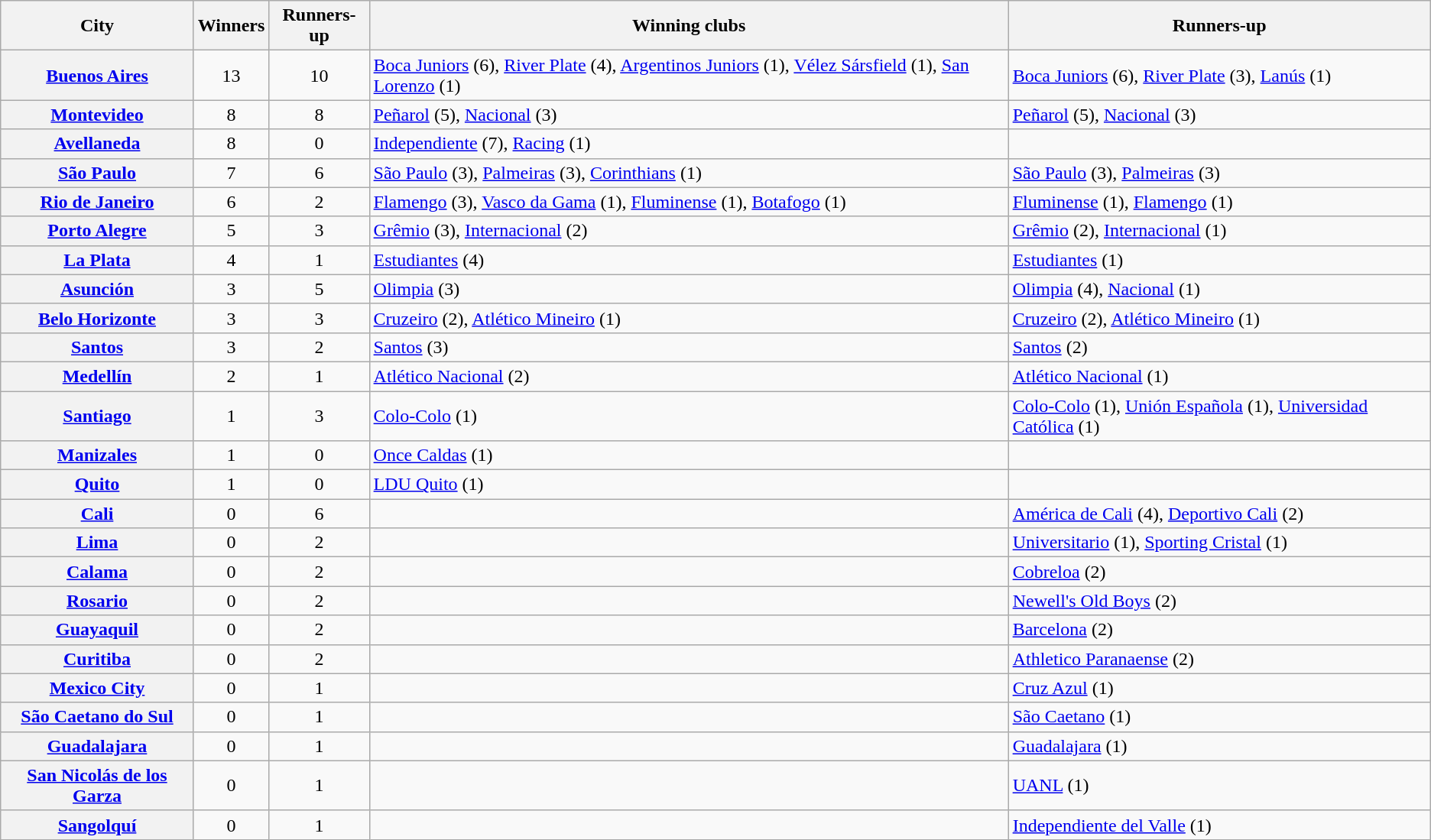<table class="wikitable plainrowheaders sortable">
<tr>
<th scope=col>City</th>
<th>Winners</th>
<th>Runners-up</th>
<th>Winning clubs</th>
<th>Runners-up</th>
</tr>
<tr>
<th scope=row> <a href='#'>Buenos Aires</a></th>
<td style="text-align: center">13</td>
<td style="text-align: center">10</td>
<td><a href='#'>Boca Juniors</a> (6), <a href='#'>River Plate</a> (4), <a href='#'>Argentinos Juniors</a> (1), <a href='#'>Vélez Sársfield</a> (1), <a href='#'>San Lorenzo</a> (1)</td>
<td><a href='#'>Boca Juniors</a> (6), <a href='#'>River Plate</a> (3), <a href='#'>Lanús</a> (1)</td>
</tr>
<tr>
<th scope=row> <a href='#'>Montevideo</a></th>
<td style="text-align: center">8</td>
<td style="text-align: center">8</td>
<td><a href='#'>Peñarol</a> (5), <a href='#'>Nacional</a> (3)</td>
<td><a href='#'>Peñarol</a> (5), <a href='#'>Nacional</a> (3)</td>
</tr>
<tr>
<th scope=row> <a href='#'>Avellaneda</a></th>
<td style="text-align: center">8</td>
<td style="text-align: center">0</td>
<td><a href='#'>Independiente</a> (7), <a href='#'>Racing</a> (1)</td>
<td style="text-align: center"></td>
</tr>
<tr>
<th scope=row> <a href='#'>São Paulo</a></th>
<td style="text-align: center">7</td>
<td style="text-align: center">6</td>
<td><a href='#'>São Paulo</a> (3), <a href='#'>Palmeiras</a> (3), <a href='#'>Corinthians</a> (1)</td>
<td><a href='#'>São Paulo</a> (3), <a href='#'>Palmeiras</a> (3)</td>
</tr>
<tr>
<th scope=row> <a href='#'>Rio de Janeiro</a></th>
<td style="text-align: center">6</td>
<td style="text-align: center">2</td>
<td><a href='#'>Flamengo</a> (3), <a href='#'>Vasco da Gama</a> (1), <a href='#'>Fluminense</a> (1), <a href='#'>Botafogo</a> (1)</td>
<td><a href='#'>Fluminense</a> (1), <a href='#'>Flamengo</a> (1)</td>
</tr>
<tr>
<th scope=row> <a href='#'>Porto Alegre</a></th>
<td style="text-align: center">5</td>
<td style="text-align: center">3</td>
<td><a href='#'>Grêmio</a> (3), <a href='#'>Internacional</a> (2)</td>
<td><a href='#'>Grêmio</a> (2), <a href='#'>Internacional</a> (1)</td>
</tr>
<tr>
<th scope=row> <a href='#'>La Plata</a></th>
<td style="text-align: center">4</td>
<td style="text-align: center">1</td>
<td><a href='#'>Estudiantes</a> (4)</td>
<td><a href='#'>Estudiantes</a> (1)</td>
</tr>
<tr>
<th scope=row> <a href='#'>Asunción</a></th>
<td style="text-align: center">3</td>
<td style="text-align: center">5</td>
<td><a href='#'>Olimpia</a> (3)</td>
<td><a href='#'>Olimpia</a> (4), <a href='#'>Nacional</a> (1)</td>
</tr>
<tr>
<th scope=row> <a href='#'>Belo Horizonte</a></th>
<td style="text-align: center">3</td>
<td style="text-align: center">3</td>
<td><a href='#'>Cruzeiro</a> (2), <a href='#'>Atlético Mineiro</a> (1)</td>
<td><a href='#'>Cruzeiro</a> (2), <a href='#'>Atlético Mineiro</a> (1)</td>
</tr>
<tr>
<th scope=row> <a href='#'>Santos</a></th>
<td style="text-align: center">3</td>
<td style="text-align: center">2</td>
<td><a href='#'>Santos</a> (3)</td>
<td><a href='#'>Santos</a> (2)</td>
</tr>
<tr>
<th scope=row> <a href='#'>Medellín</a></th>
<td style="text-align: center">2</td>
<td style="text-align: center">1</td>
<td><a href='#'>Atlético Nacional</a> (2)</td>
<td><a href='#'>Atlético Nacional</a> (1)</td>
</tr>
<tr>
<th scope=row> <a href='#'>Santiago</a></th>
<td style="text-align: center">1</td>
<td style="text-align: center">3</td>
<td><a href='#'>Colo-Colo</a> (1)</td>
<td><a href='#'>Colo-Colo</a> (1), <a href='#'>Unión Española</a> (1), <a href='#'>Universidad Católica</a> (1)</td>
</tr>
<tr>
<th scope=row> <a href='#'>Manizales</a></th>
<td style="text-align: center">1</td>
<td style="text-align: center">0</td>
<td><a href='#'>Once Caldas</a> (1)</td>
<td style="text-align: center"></td>
</tr>
<tr>
<th scope=row> <a href='#'>Quito</a></th>
<td style="text-align: center">1</td>
<td style="text-align: center">0</td>
<td><a href='#'>LDU Quito</a> (1)</td>
<td style="text-align: center"></td>
</tr>
<tr>
<th scope=row> <a href='#'>Cali</a></th>
<td style="text-align: center">0</td>
<td style="text-align: center">6</td>
<td style="text-align: center"></td>
<td><a href='#'>América de Cali</a> (4), <a href='#'>Deportivo Cali</a> (2)</td>
</tr>
<tr>
<th scope=row> <a href='#'>Lima</a></th>
<td style="text-align: center">0</td>
<td style="text-align: center">2</td>
<td style="text-align: center"></td>
<td><a href='#'>Universitario</a> (1), <a href='#'>Sporting Cristal</a> (1)</td>
</tr>
<tr>
<th scope=row> <a href='#'>Calama</a></th>
<td style="text-align: center">0</td>
<td style="text-align: center">2</td>
<td style="text-align: center"></td>
<td><a href='#'>Cobreloa</a> (2)</td>
</tr>
<tr>
<th scope=row> <a href='#'>Rosario</a></th>
<td style="text-align: center">0</td>
<td style="text-align: center">2</td>
<td style="text-align: center"></td>
<td><a href='#'>Newell's Old Boys</a> (2)</td>
</tr>
<tr>
<th scope=row> <a href='#'>Guayaquil</a></th>
<td style="text-align: center">0</td>
<td style="text-align: center">2</td>
<td style="text-align: center"></td>
<td><a href='#'>Barcelona</a> (2)</td>
</tr>
<tr>
<th scope=row> <a href='#'>Curitiba</a></th>
<td style="text-align: center">0</td>
<td style="text-align: center">2</td>
<td style="text-align: center"></td>
<td><a href='#'>Athletico Paranaense</a> (2)</td>
</tr>
<tr>
<th scope=row> <a href='#'>Mexico City</a></th>
<td style="text-align: center">0</td>
<td style="text-align: center">1</td>
<td style="text-align: center"></td>
<td><a href='#'>Cruz Azul</a> (1)</td>
</tr>
<tr>
<th scope=row> <a href='#'>São Caetano do Sul</a></th>
<td style="text-align: center">0</td>
<td style="text-align: center">1</td>
<td style="text-align: center"></td>
<td><a href='#'>São Caetano</a> (1)</td>
</tr>
<tr>
<th scope=row> <a href='#'>Guadalajara</a></th>
<td style="text-align: center">0</td>
<td style="text-align: center">1</td>
<td style="text-align: center"></td>
<td><a href='#'>Guadalajara</a> (1)</td>
</tr>
<tr>
<th scope=row> <a href='#'>San Nicolás de los Garza</a></th>
<td style="text-align: center">0</td>
<td style="text-align: center">1</td>
<td style="text-align: center"></td>
<td><a href='#'>UANL</a> (1)</td>
</tr>
<tr>
<th scope=row> <a href='#'>Sangolquí</a></th>
<td style="text-align: center">0</td>
<td style="text-align: center">1</td>
<td style="text-align: center"></td>
<td><a href='#'>Independiente del Valle</a> (1)</td>
</tr>
</table>
